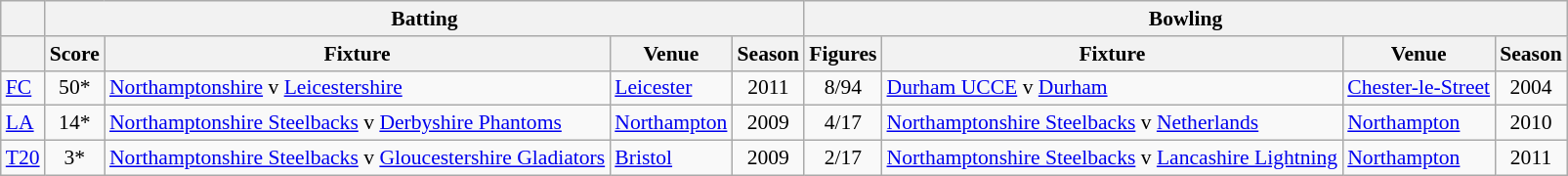<table class=wikitable style="font-size:90%">
<tr>
<th rowspan="1"></th>
<th colspan="4" rowspan="1">Batting</th>
<th colspan="4" rowspan="1">Bowling</th>
</tr>
<tr>
<th></th>
<th>Score</th>
<th>Fixture</th>
<th>Venue</th>
<th>Season</th>
<th>Figures</th>
<th>Fixture</th>
<th>Venue</th>
<th>Season</th>
</tr>
<tr>
<td><a href='#'>FC</a></td>
<td align="center">50*</td>
<td><a href='#'>Northamptonshire</a> v <a href='#'>Leicestershire</a></td>
<td><a href='#'>Leicester</a></td>
<td align="center">2011</td>
<td align="center">8/94</td>
<td><a href='#'>Durham UCCE</a> v <a href='#'>Durham</a></td>
<td><a href='#'>Chester-le-Street</a></td>
<td align="center">2004</td>
</tr>
<tr>
<td><a href='#'>LA</a></td>
<td align="center">14*</td>
<td><a href='#'>Northamptonshire Steelbacks</a> v <a href='#'>Derbyshire Phantoms</a></td>
<td><a href='#'>Northampton</a></td>
<td align="center">2009</td>
<td align="center">4/17</td>
<td><a href='#'>Northamptonshire Steelbacks</a> v <a href='#'>Netherlands</a></td>
<td><a href='#'>Northampton</a></td>
<td align="center">2010</td>
</tr>
<tr>
<td><a href='#'>T20</a></td>
<td align="center">3*</td>
<td><a href='#'>Northamptonshire Steelbacks</a> v <a href='#'>Gloucestershire Gladiators</a></td>
<td><a href='#'>Bristol</a></td>
<td align="center">2009</td>
<td align="center">2/17</td>
<td><a href='#'>Northamptonshire Steelbacks</a> v <a href='#'>Lancashire Lightning</a></td>
<td><a href='#'>Northampton</a></td>
<td align="center">2011</td>
</tr>
</table>
